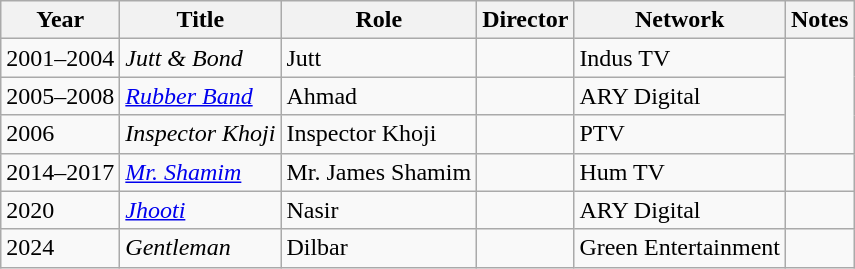<table class="wikitable">
<tr>
<th>Year</th>
<th>Title</th>
<th>Role</th>
<th>Director</th>
<th>Network</th>
<th>Notes</th>
</tr>
<tr>
<td>2001–2004</td>
<td><em>Jutt & Bond</em></td>
<td>Jutt</td>
<td></td>
<td>Indus TV</td>
<td rowspan="3"></td>
</tr>
<tr>
<td>2005–2008</td>
<td><em><a href='#'>Rubber Band</a></em></td>
<td>Ahmad</td>
<td></td>
<td>ARY Digital</td>
</tr>
<tr>
<td>2006</td>
<td><em>Inspector Khoji</em></td>
<td>Inspector Khoji</td>
<td></td>
<td>PTV</td>
</tr>
<tr>
<td>2014–2017</td>
<td><em><a href='#'>Mr. Shamim</a></em></td>
<td>Mr. James Shamim</td>
<td></td>
<td>Hum TV</td>
<td></td>
</tr>
<tr>
<td>2020</td>
<td><em><a href='#'>Jhooti</a></em></td>
<td>Nasir</td>
<td></td>
<td>ARY Digital</td>
<td></td>
</tr>
<tr>
<td>2024</td>
<td><em>Gentleman</em></td>
<td>Dilbar</td>
<td></td>
<td>Green Entertainment</td>
<td></td>
</tr>
</table>
